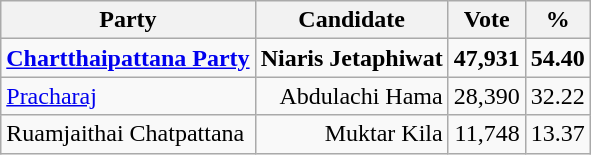<table class="wikitable" style="text-align:right">
<tr>
<th>Party</th>
<th>Candidate</th>
<th>Vote</th>
<th>%</th>
</tr>
<tr>
<td align="left"><strong><a href='#'>Chartthaipattana Party</a></strong></td>
<td><strong>Niaris Jetaphiwat</strong></td>
<td><strong>47,931</strong></td>
<td><strong>54.40</strong></td>
</tr>
<tr>
<td align="left"><a href='#'>Pracharaj</a></td>
<td>Abdulachi Hama</td>
<td>28,390</td>
<td>32.22</td>
</tr>
<tr>
<td align="left">Ruamjaithai Chatpattana</td>
<td>Muktar Kila</td>
<td>11,748</td>
<td>13.37</td>
</tr>
</table>
